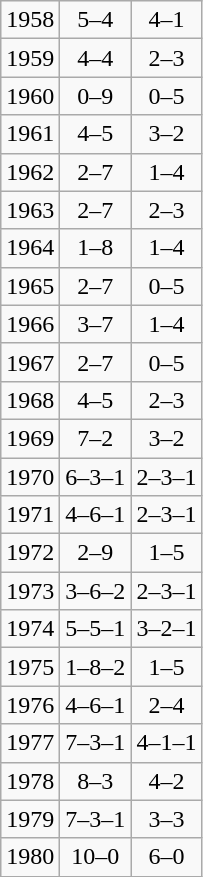<table class="wikitable" style="text-align:center;">
<tr>
<td>1958</td>
<td>5–4</td>
<td>4–1</td>
</tr>
<tr>
<td>1959</td>
<td>4–4</td>
<td>2–3</td>
</tr>
<tr>
<td>1960</td>
<td>0–9</td>
<td>0–5</td>
</tr>
<tr>
<td>1961</td>
<td>4–5</td>
<td>3–2</td>
</tr>
<tr>
<td>1962</td>
<td>2–7</td>
<td>1–4</td>
</tr>
<tr>
<td>1963</td>
<td>2–7</td>
<td>2–3</td>
</tr>
<tr>
<td>1964</td>
<td>1–8</td>
<td>1–4</td>
</tr>
<tr>
<td>1965</td>
<td>2–7</td>
<td>0–5</td>
</tr>
<tr>
<td>1966</td>
<td>3–7</td>
<td>1–4</td>
</tr>
<tr>
<td>1967</td>
<td>2–7</td>
<td>0–5</td>
</tr>
<tr>
<td>1968</td>
<td>4–5</td>
<td>2–3</td>
</tr>
<tr>
<td>1969</td>
<td>7–2</td>
<td>3–2</td>
</tr>
<tr>
<td>1970</td>
<td>6–3–1</td>
<td>2–3–1</td>
</tr>
<tr>
<td>1971</td>
<td>4–6–1</td>
<td>2–3–1</td>
</tr>
<tr>
<td>1972</td>
<td>2–9</td>
<td>1–5</td>
</tr>
<tr>
<td>1973</td>
<td>3–6–2</td>
<td>2–3–1</td>
</tr>
<tr>
<td>1974</td>
<td>5–5–1</td>
<td>3–2–1</td>
</tr>
<tr>
<td>1975</td>
<td>1–8–2</td>
<td>1–5</td>
</tr>
<tr>
<td>1976</td>
<td>4–6–1</td>
<td>2–4</td>
</tr>
<tr>
<td>1977</td>
<td>7–3–1</td>
<td>4–1–1</td>
</tr>
<tr>
<td>1978</td>
<td>8–3</td>
<td>4–2</td>
</tr>
<tr>
<td>1979</td>
<td>7–3–1</td>
<td>3–3</td>
</tr>
<tr>
<td>1980</td>
<td>10–0</td>
<td>6–0</td>
</tr>
</table>
